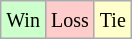<table class="wikitable">
<tr>
<td style="background-color: #CCFFCC;"><small>Win</small></td>
<td style="background-color: #FFCCCC;"><small>Loss</small></td>
<td style="background-color: #FFFFCC;"><small>Tie</small></td>
</tr>
</table>
